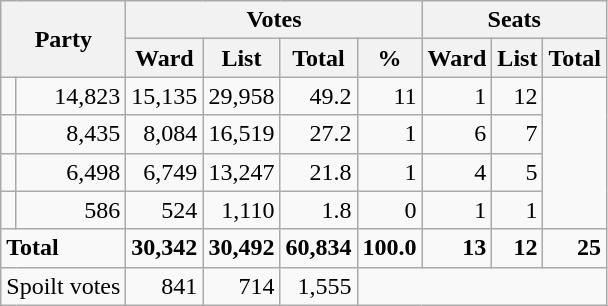<table class=wikitable style="text-align:right">
<tr>
<th rowspan="2" colspan="2">Party</th>
<th colspan="4" align="center">Votes</th>
<th colspan="3" align="center">Seats</th>
</tr>
<tr>
<th>Ward</th>
<th>List</th>
<th>Total</th>
<th>%</th>
<th>Ward</th>
<th>List</th>
<th>Total</th>
</tr>
<tr>
<td></td>
<td>14,823</td>
<td>15,135</td>
<td>29,958</td>
<td>49.2</td>
<td>11</td>
<td>1</td>
<td>12</td>
</tr>
<tr>
<td></td>
<td>8,435</td>
<td>8,084</td>
<td>16,519</td>
<td>27.2</td>
<td>1</td>
<td>6</td>
<td>7</td>
</tr>
<tr>
<td></td>
<td>6,498</td>
<td>6,749</td>
<td>13,247</td>
<td>21.8</td>
<td>1</td>
<td>4</td>
<td>5</td>
</tr>
<tr>
<td></td>
<td>586</td>
<td>524</td>
<td>1,110</td>
<td>1.8</td>
<td>0</td>
<td>1</td>
<td>1</td>
</tr>
<tr>
<td colspan="2" style="text-align:left"><strong>Total</strong></td>
<td><strong>30,342</strong></td>
<td><strong>30,492</strong></td>
<td><strong>60,834</strong></td>
<td><strong>100.0</strong></td>
<td><strong>13</strong></td>
<td><strong>12</strong></td>
<td><strong>25</strong></td>
</tr>
<tr>
<td colspan="2" style="text-align:left">Spoilt votes</td>
<td>841</td>
<td>714</td>
<td>1,555</td>
</tr>
</table>
